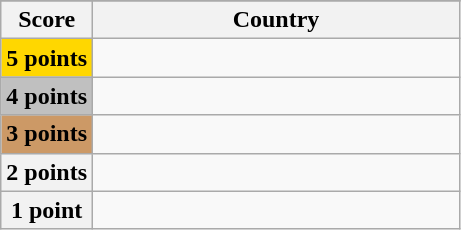<table class="wikitable">
<tr>
</tr>
<tr>
<th scope="col" width="20%">Score</th>
<th scope="col">Country</th>
</tr>
<tr>
<th scope="row" style="background:gold">5 points</th>
<td></td>
</tr>
<tr>
<th scope="row" style="background:silver">4 points</th>
<td></td>
</tr>
<tr>
<th scope="row" style="background:#CC9966">3 points</th>
<td></td>
</tr>
<tr>
<th scope="row">2 points</th>
<td></td>
</tr>
<tr>
<th scope="row">1 point</th>
<td></td>
</tr>
</table>
